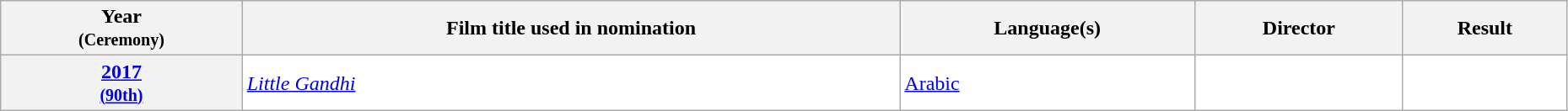<table class="wikitable sortable" width="98%" style="background:#ffffff;">
<tr>
<th>Year<br><small>(Ceremony)</small></th>
<th>Film title used in nomination</th>
<th>Language(s)</th>
<th>Director</th>
<th>Result</th>
</tr>
<tr>
<th align="center"><a href='#'>2017</a><br><small><a href='#'>(90th)</a></small></th>
<td><em><a href='#'>Little Gandhi</a></em></td>
<td><a href='#'>Arabic</a></td>
<td></td>
<td></td>
</tr>
</table>
